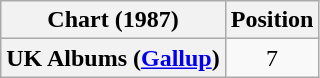<table class="wikitable plainrowheaders" style="text-align:center">
<tr>
<th scope="col">Chart (1987)</th>
<th scope="col">Position</th>
</tr>
<tr>
<th scope="row">UK Albums (<a href='#'>Gallup</a>)</th>
<td>7</td>
</tr>
</table>
